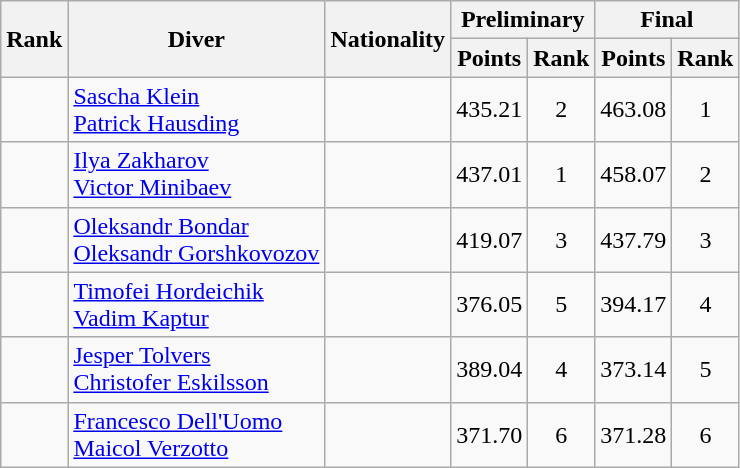<table class="wikitable" style="text-align:center">
<tr>
<th rowspan=2>Rank</th>
<th rowspan=2>Diver</th>
<th rowspan=2>Nationality</th>
<th colspan="2">Preliminary</th>
<th colspan="2">Final</th>
</tr>
<tr>
<th>Points</th>
<th>Rank</th>
<th>Points</th>
<th>Rank</th>
</tr>
<tr>
<td></td>
<td align=left><a href='#'>Sascha Klein</a><br><a href='#'>Patrick Hausding</a></td>
<td align=left></td>
<td>435.21</td>
<td>2</td>
<td>463.08</td>
<td>1</td>
</tr>
<tr>
<td></td>
<td align=left><a href='#'>Ilya Zakharov</a><br><a href='#'>Victor Minibaev</a></td>
<td align=left></td>
<td>437.01</td>
<td>1</td>
<td>458.07</td>
<td>2</td>
</tr>
<tr>
<td></td>
<td align=left><a href='#'>Oleksandr Bondar</a><br><a href='#'>Oleksandr Gorshkovozov</a></td>
<td align=left></td>
<td>419.07</td>
<td>3</td>
<td>437.79</td>
<td>3</td>
</tr>
<tr>
<td></td>
<td align=left><a href='#'>Timofei Hordeichik</a><br><a href='#'>Vadim Kaptur</a></td>
<td align=left></td>
<td>376.05</td>
<td>5</td>
<td>394.17</td>
<td>4</td>
</tr>
<tr>
<td></td>
<td align=left><a href='#'>Jesper Tolvers</a><br><a href='#'>Christofer Eskilsson</a></td>
<td align=left></td>
<td>389.04</td>
<td>4</td>
<td>373.14</td>
<td>5</td>
</tr>
<tr>
<td></td>
<td align=left><a href='#'>Francesco Dell'Uomo</a><br><a href='#'>Maicol Verzotto</a></td>
<td align=left></td>
<td>371.70</td>
<td>6</td>
<td>371.28</td>
<td>6</td>
</tr>
</table>
